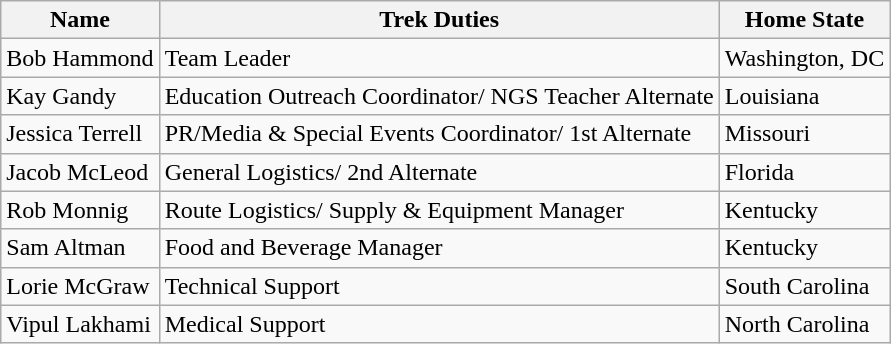<table class="wikitable">
<tr>
<th>Name</th>
<th>Trek Duties</th>
<th>Home State</th>
</tr>
<tr>
<td>Bob Hammond</td>
<td>Team Leader</td>
<td>Washington, DC</td>
</tr>
<tr>
<td>Kay Gandy</td>
<td>Education Outreach Coordinator/ NGS Teacher Alternate</td>
<td>Louisiana</td>
</tr>
<tr>
<td>Jessica Terrell</td>
<td>PR/Media & Special Events Coordinator/ 1st Alternate</td>
<td>Missouri</td>
</tr>
<tr>
<td>Jacob McLeod</td>
<td>General Logistics/ 2nd Alternate</td>
<td>Florida</td>
</tr>
<tr>
<td>Rob Monnig</td>
<td>Route Logistics/ Supply & Equipment Manager</td>
<td>Kentucky</td>
</tr>
<tr>
<td>Sam Altman</td>
<td>Food and Beverage Manager</td>
<td>Kentucky</td>
</tr>
<tr>
<td>Lorie McGraw</td>
<td>Technical Support</td>
<td>South Carolina</td>
</tr>
<tr>
<td>Vipul Lakhami</td>
<td>Medical Support</td>
<td>North Carolina</td>
</tr>
</table>
